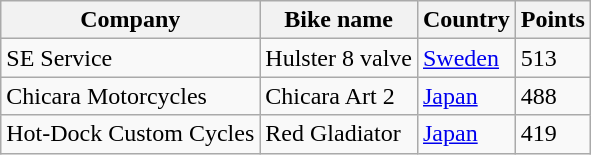<table class="wikitable" border="1">
<tr>
<th>Company</th>
<th>Bike name</th>
<th>Country</th>
<th>Points</th>
</tr>
<tr>
<td>SE Service</td>
<td>Hulster 8 valve</td>
<td><a href='#'>Sweden</a></td>
<td>513</td>
</tr>
<tr>
<td>Chicara Motorcycles</td>
<td>Chicara Art 2</td>
<td><a href='#'>Japan</a></td>
<td>488</td>
</tr>
<tr>
<td>Hot-Dock Custom Cycles</td>
<td>Red Gladiator</td>
<td><a href='#'>Japan</a></td>
<td>419</td>
</tr>
</table>
